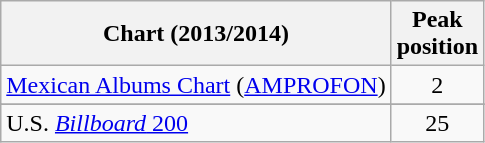<table class="wikitable sortable">
<tr>
<th>Chart (2013/2014)</th>
<th>Peak<br>position</th>
</tr>
<tr>
<td><a href='#'>Mexican Albums Chart</a> (<a href='#'>AMPROFON</a>)</td>
<td style="text-align:center;">2</td>
</tr>
<tr>
</tr>
<tr>
</tr>
<tr>
<td>U.S. <a href='#'><em>Billboard</em> 200</a></td>
<td style="text-align:center;">25</td>
</tr>
</table>
